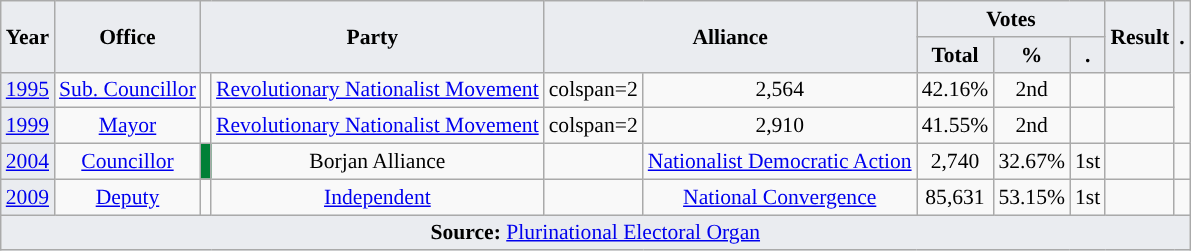<table class="wikitable" style="font-size:90%; text-align:center;">
<tr>
<th style="background-color:#EAECF0;" rowspan=2>Year</th>
<th style="background-color:#EAECF0;" rowspan=2>Office</th>
<th style="background-color:#EAECF0;" colspan=2 rowspan=2>Party</th>
<th style="background-color:#EAECF0;" colspan=2 rowspan=2>Alliance</th>
<th style="background-color:#EAECF0;" colspan=3>Votes</th>
<th style="background-color:#EAECF0;" rowspan=2>Result</th>
<th style="background-color:#EAECF0;" rowspan=2>.</th>
</tr>
<tr>
<th style="background-color:#EAECF0;">Total</th>
<th style="background-color:#EAECF0;">%</th>
<th style="background-color:#EAECF0;">.</th>
</tr>
<tr>
<td style="background-color:#EAECF0;"><a href='#'>1995</a></td>
<td><a href='#'>Sub. Councillor</a></td>
<td style="background-color:"></td>
<td><a href='#'>Revolutionary Nationalist Movement</a></td>
<td>colspan=2 </td>
<td>2,564</td>
<td>42.16%</td>
<td>2nd</td>
<td></td>
<td></td>
</tr>
<tr>
<td style="background-color:#EAECF0;"><a href='#'>1999</a></td>
<td><a href='#'>Mayor</a></td>
<td style="background-color:"></td>
<td><a href='#'>Revolutionary Nationalist Movement</a></td>
<td>colspan=2 </td>
<td>2,910</td>
<td>41.55%</td>
<td>2nd</td>
<td></td>
<td></td>
</tr>
<tr>
<td style="background-color:#EAECF0;"><a href='#'>2004</a></td>
<td><a href='#'>Councillor</a></td>
<td style="background-color:#008037;"></td>
<td>Borjan Alliance</td>
<td style="background-color:"></td>
<td><a href='#'>Nationalist Democratic Action</a></td>
<td>2,740</td>
<td>32.67%</td>
<td>1st</td>
<td></td>
<td></td>
</tr>
<tr>
<td style="background-color:#EAECF0;"><a href='#'>2009</a></td>
<td><a href='#'>Deputy</a></td>
<td style="background-color:"></td>
<td><a href='#'>Independent</a></td>
<td style="background-color:"></td>
<td><a href='#'>National Convergence</a></td>
<td>85,631</td>
<td>53.15%</td>
<td>1st</td>
<td></td>
<td></td>
</tr>
<tr>
<td style="background-color:#EAECF0;" colspan=11><strong>Source:</strong> <a href='#'>Plurinational Electoral Organ</a>  </td>
</tr>
</table>
